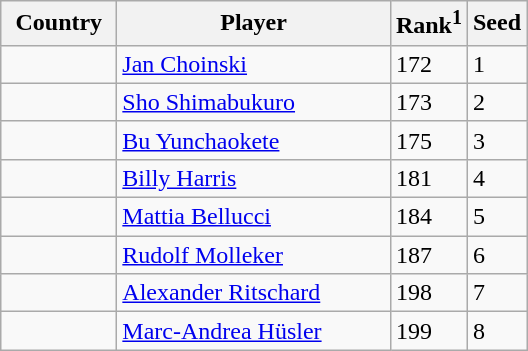<table class="sortable wikitable">
<tr>
<th width="70">Country</th>
<th width="175">Player</th>
<th>Rank<sup>1</sup></th>
<th>Seed</th>
</tr>
<tr>
<td></td>
<td><a href='#'>Jan Choinski</a></td>
<td>172</td>
<td>1</td>
</tr>
<tr>
<td></td>
<td><a href='#'>Sho Shimabukuro</a></td>
<td>173</td>
<td>2</td>
</tr>
<tr>
<td></td>
<td><a href='#'>Bu Yunchaokete</a></td>
<td>175</td>
<td>3</td>
</tr>
<tr>
<td></td>
<td><a href='#'>Billy Harris</a></td>
<td>181</td>
<td>4</td>
</tr>
<tr>
<td></td>
<td><a href='#'>Mattia Bellucci</a></td>
<td>184</td>
<td>5</td>
</tr>
<tr>
<td></td>
<td><a href='#'>Rudolf Molleker</a></td>
<td>187</td>
<td>6</td>
</tr>
<tr>
<td></td>
<td><a href='#'>Alexander Ritschard</a></td>
<td>198</td>
<td>7</td>
</tr>
<tr>
<td></td>
<td><a href='#'>Marc-Andrea Hüsler</a></td>
<td>199</td>
<td>8</td>
</tr>
</table>
